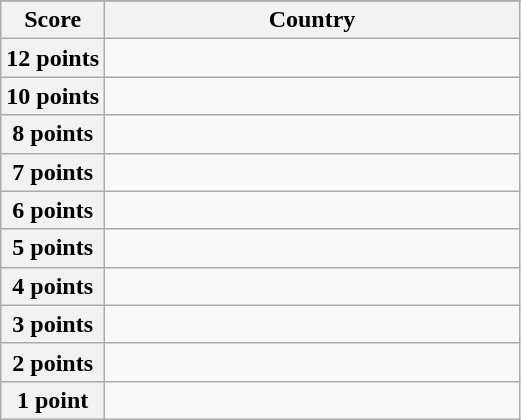<table class="wikitable">
<tr>
</tr>
<tr>
<th scope="col" width="20%">Score</th>
<th scope="col">Country</th>
</tr>
<tr>
<th scope="row">12 points</th>
<td></td>
</tr>
<tr>
<th scope="row">10 points</th>
<td></td>
</tr>
<tr>
<th scope="row">8 points</th>
<td></td>
</tr>
<tr>
<th scope="row">7 points</th>
<td></td>
</tr>
<tr>
<th scope="row">6 points</th>
<td></td>
</tr>
<tr>
<th scope="row">5 points</th>
<td></td>
</tr>
<tr>
<th scope="row">4 points</th>
<td></td>
</tr>
<tr>
<th scope="row">3 points</th>
<td></td>
</tr>
<tr>
<th scope="row">2 points</th>
<td></td>
</tr>
<tr>
<th scope="row">1 point</th>
<td></td>
</tr>
</table>
